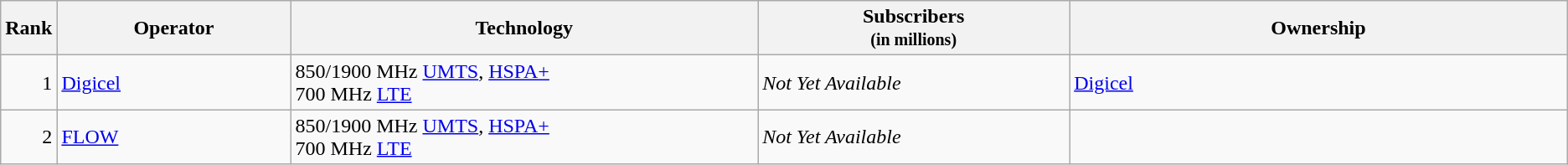<table class="wikitable">
<tr>
<th style="width:3%;">Rank</th>
<th style="width:15%;">Operator</th>
<th style="width:30%;">Technology</th>
<th style="width:20%;">Subscribers<br><small>(in millions)</small></th>
<th style="width:32%;">Ownership</th>
</tr>
<tr>
<td style="text-align:right;">1</td>
<td><a href='#'>Digicel</a></td>
<td>850/1900 MHz <a href='#'>UMTS</a>, <a href='#'>HSPA+</a><br>700 MHz <a href='#'>LTE</a></td>
<td><em>Not Yet Available</em></td>
<td><a href='#'>Digicel</a></td>
</tr>
<tr>
<td style="text-align:right;">2</td>
<td><a href='#'>FLOW</a></td>
<td>850/1900 MHz <a href='#'>UMTS</a>, <a href='#'>HSPA+</a><br>700 MHz <a href='#'>LTE</a></td>
<td><em>Not Yet Available</em></td>
<td></td>
</tr>
</table>
